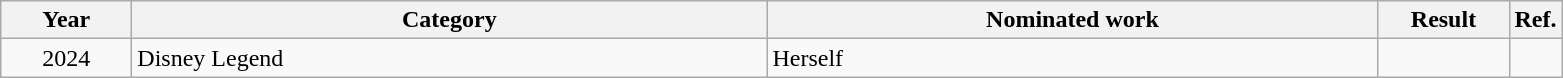<table class="wikitable">
<tr>
<th scope="col" style="width:5em;">Year</th>
<th scope="col" style="width:26em;">Category</th>
<th scope="col" style="width:25em;">Nominated work</th>
<th scope="col" style="width:5em;">Result</th>
<th>Ref.</th>
</tr>
<tr>
<td style="text-align:center;">2024</td>
<td>Disney Legend</td>
<td>Herself</td>
<td></td>
<td style="text-align:center;"></td>
</tr>
</table>
